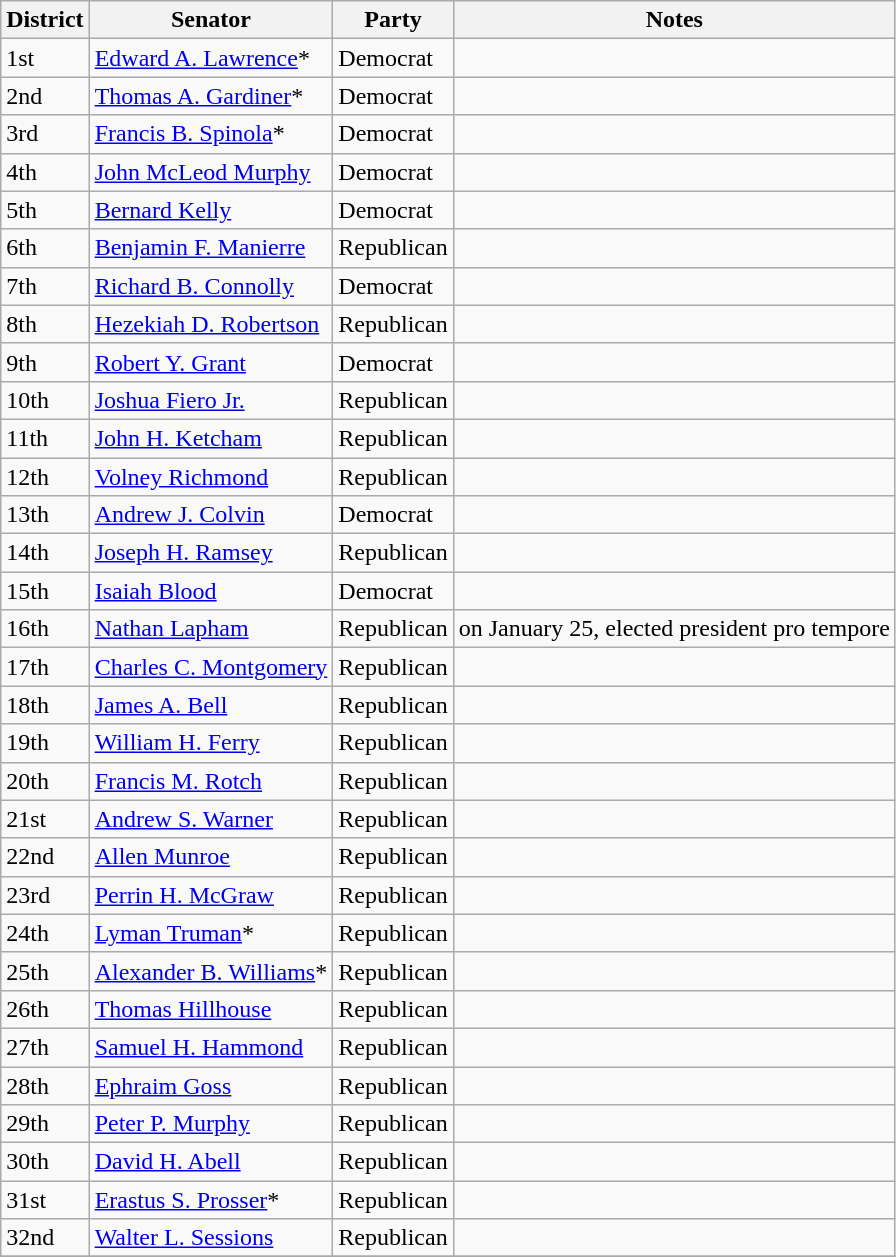<table class=wikitable>
<tr>
<th>District</th>
<th>Senator</th>
<th>Party</th>
<th>Notes</th>
</tr>
<tr>
<td>1st</td>
<td><a href='#'>Edward A. Lawrence</a>*</td>
<td>Democrat</td>
<td></td>
</tr>
<tr>
<td>2nd</td>
<td><a href='#'>Thomas A. Gardiner</a>*</td>
<td>Democrat</td>
<td></td>
</tr>
<tr>
<td>3rd</td>
<td><a href='#'>Francis B. Spinola</a>*</td>
<td>Democrat</td>
<td></td>
</tr>
<tr>
<td>4th</td>
<td><a href='#'>John McLeod Murphy</a></td>
<td>Democrat</td>
<td></td>
</tr>
<tr>
<td>5th</td>
<td><a href='#'>Bernard Kelly</a></td>
<td>Democrat</td>
<td></td>
</tr>
<tr>
<td>6th</td>
<td><a href='#'>Benjamin F. Manierre</a></td>
<td>Republican</td>
<td></td>
</tr>
<tr>
<td>7th</td>
<td><a href='#'>Richard B. Connolly</a></td>
<td>Democrat</td>
<td></td>
</tr>
<tr>
<td>8th</td>
<td><a href='#'>Hezekiah D. Robertson</a></td>
<td>Republican</td>
<td></td>
</tr>
<tr>
<td>9th</td>
<td><a href='#'>Robert Y. Grant</a></td>
<td>Democrat</td>
<td></td>
</tr>
<tr>
<td>10th</td>
<td><a href='#'>Joshua Fiero Jr.</a></td>
<td>Republican</td>
<td></td>
</tr>
<tr>
<td>11th</td>
<td><a href='#'>John H. Ketcham</a></td>
<td>Republican</td>
<td></td>
</tr>
<tr>
<td>12th</td>
<td><a href='#'>Volney Richmond</a></td>
<td>Republican</td>
<td></td>
</tr>
<tr>
<td>13th</td>
<td><a href='#'>Andrew J. Colvin</a></td>
<td>Democrat</td>
<td></td>
</tr>
<tr>
<td>14th</td>
<td><a href='#'>Joseph H. Ramsey</a></td>
<td>Republican</td>
<td></td>
</tr>
<tr>
<td>15th</td>
<td><a href='#'>Isaiah Blood</a></td>
<td>Democrat</td>
<td></td>
</tr>
<tr>
<td>16th</td>
<td><a href='#'>Nathan Lapham</a></td>
<td>Republican</td>
<td>on January 25, elected president pro tempore</td>
</tr>
<tr>
<td>17th</td>
<td><a href='#'>Charles C. Montgomery</a></td>
<td>Republican</td>
<td></td>
</tr>
<tr>
<td>18th</td>
<td><a href='#'>James A. Bell</a></td>
<td>Republican</td>
<td></td>
</tr>
<tr>
<td>19th</td>
<td><a href='#'>William H. Ferry</a></td>
<td>Republican</td>
<td></td>
</tr>
<tr>
<td>20th</td>
<td><a href='#'>Francis M. Rotch</a></td>
<td>Republican</td>
<td></td>
</tr>
<tr>
<td>21st</td>
<td><a href='#'>Andrew S. Warner</a></td>
<td>Republican</td>
<td></td>
</tr>
<tr>
<td>22nd</td>
<td><a href='#'>Allen Munroe</a></td>
<td>Republican</td>
<td></td>
</tr>
<tr>
<td>23rd</td>
<td><a href='#'>Perrin H. McGraw</a></td>
<td>Republican</td>
<td></td>
</tr>
<tr>
<td>24th</td>
<td><a href='#'>Lyman Truman</a>*</td>
<td>Republican</td>
<td></td>
</tr>
<tr>
<td>25th</td>
<td><a href='#'>Alexander B. Williams</a>*</td>
<td>Republican</td>
<td></td>
</tr>
<tr>
<td>26th</td>
<td><a href='#'>Thomas Hillhouse</a></td>
<td>Republican</td>
<td></td>
</tr>
<tr>
<td>27th</td>
<td><a href='#'>Samuel H. Hammond</a></td>
<td>Republican</td>
<td></td>
</tr>
<tr>
<td>28th</td>
<td><a href='#'>Ephraim Goss</a></td>
<td>Republican</td>
<td></td>
</tr>
<tr>
<td>29th</td>
<td><a href='#'>Peter P. Murphy</a></td>
<td>Republican</td>
<td></td>
</tr>
<tr>
<td>30th</td>
<td><a href='#'>David H. Abell</a></td>
<td>Republican</td>
<td></td>
</tr>
<tr>
<td>31st</td>
<td><a href='#'>Erastus S. Prosser</a>*</td>
<td>Republican</td>
<td></td>
</tr>
<tr>
<td>32nd</td>
<td><a href='#'>Walter L. Sessions</a></td>
<td>Republican</td>
<td></td>
</tr>
<tr>
</tr>
</table>
